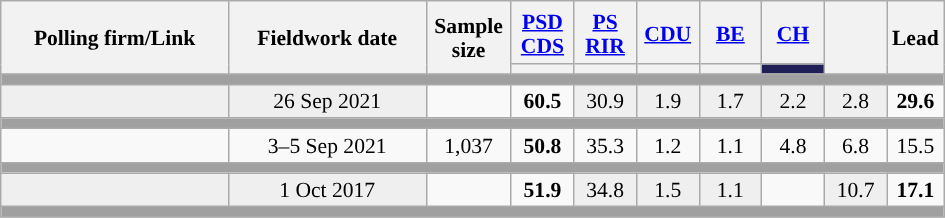<table class="wikitable sortable mw-datatable" style="text-align:center;font-size:90%;line-height:16px;">
<tr style="height:42px;">
<th style="width:145px;" rowspan="2">Polling firm/Link</th>
<th style="width:125px;" rowspan="2">Fieldwork date</th>
<th class="unsortable" style="width:50px;" rowspan="2">Sample size</th>
<th class="unsortable" style="width:35px;"><a href='#'>PSD</a><br><a href='#'>CDS</a></th>
<th class="unsortable" style="width:35px;"><a href='#'>PS</a><br><a href='#'>RIR</a></th>
<th class="unsortable" style="width:35px;"><a href='#'>CDU</a></th>
<th class="unsortable" style="width:35px;"><a href='#'>BE</a></th>
<th class="unsortable" style="width:35px;"><a href='#'>CH</a></th>
<th class="unsortable" style="width:35px;" rowspan="2"></th>
<th class="unsortable" style="width:30px;" rowspan="2">Lead</th>
</tr>
<tr>
<th class="unsortable" style="color:inherit;background:"></th>
<th class="unsortable" style="color:inherit;background:"></th>
<th class="unsortable" style="color:inherit;background:"></th>
<th class="unsortable" style="color:inherit;background:"></th>
<th class="sortable" style="background:#202056;"></th>
</tr>
<tr>
<td colspan="13" style="background:#A0A0A0"></td>
</tr>
<tr>
<td style="background:#EFEFEF;"><strong></strong></td>
<td style="background:#EFEFEF;" data-sort-value="2019-10-06">26 Sep 2021</td>
<td></td>
<td><strong>60.5</strong><br></td>
<td style="background:#EFEFEF;">30.9<br></td>
<td style="background:#EFEFEF;">1.9<br></td>
<td style="background:#EFEFEF;">1.7<br></td>
<td style="background:#EFEFEF;">2.2<br></td>
<td style="background:#EFEFEF;">2.8</td>
<td style="background:"><strong>29.6</strong></td>
</tr>
<tr>
<td colspan="13" style="background:#A0A0A0"></td>
</tr>
<tr>
<td align="center"><br></td>
<td align="center">3–5 Sep 2021</td>
<td align="center">1,037</td>
<td align="center" ><strong>50.8</strong><br></td>
<td align="center">35.3<br></td>
<td align="center">1.2<br></td>
<td align="center">1.1<br></td>
<td align="center">4.8<br></td>
<td align="center">6.8<br></td>
<td style="background:">15.5</td>
</tr>
<tr>
<td colspan="13" style="background:#A0A0A0"></td>
</tr>
<tr>
<td style="background:#EFEFEF;"><strong></strong></td>
<td style="background:#EFEFEF;" data-sort-value="2019-10-06">1 Oct 2017</td>
<td></td>
<td><strong>51.9</strong><br></td>
<td style="background:#EFEFEF;">34.8<br></td>
<td style="background:#EFEFEF;">1.5<br></td>
<td style="background:#EFEFEF;">1.1<br></td>
<td></td>
<td style="background:#EFEFEF;">10.7<br></td>
<td style="background:"><strong>17.1</strong></td>
</tr>
<tr>
<td colspan="13" style="background:#A0A0A0"></td>
</tr>
</table>
